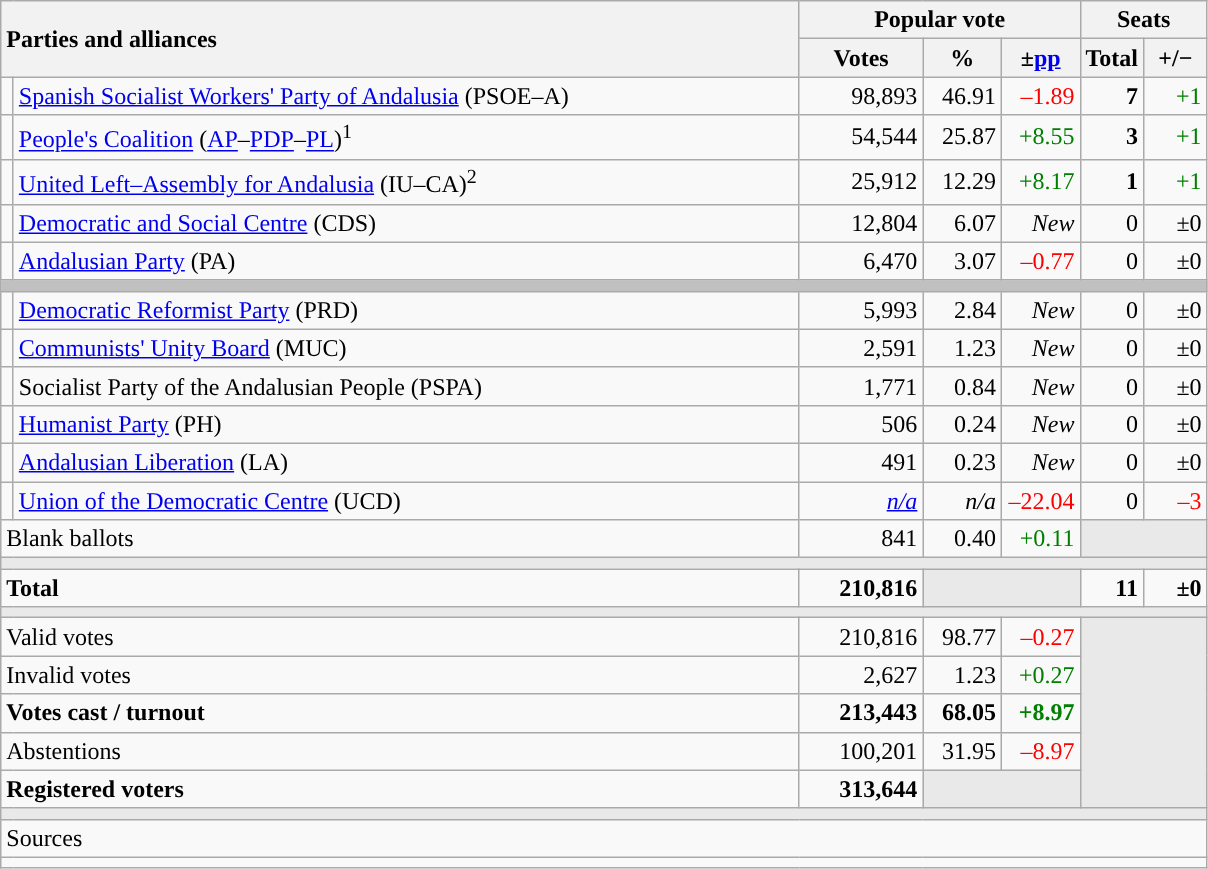<table class="wikitable" style="text-align:right;">
<tr>
<th style="text-align:left;" rowspan="2" colspan="2" width="525">Parties and alliances</th>
<th colspan="3">Popular vote</th>
<th colspan="2">Seats</th>
</tr>
<tr>
<th width="75">Votes</th>
<th width="45">%</th>
<th width="45">±<a href='#'>pp</a></th>
<th width="35">Total</th>
<th width="35">+/−</th>
</tr>
<tr>
<td width="1" style="color:inherit;background:"></td>
<td align="left"><a href='#'>Spanish Socialist Workers' Party of Andalusia</a> (PSOE–A)</td>
<td>98,893</td>
<td>46.91</td>
<td style="color:red;">–1.89</td>
<td><strong>7</strong></td>
<td style="color:green;">+1</td>
</tr>
<tr>
<td style="color:inherit;background:"></td>
<td align="left"><a href='#'>People's Coalition</a> (<a href='#'>AP</a>–<a href='#'>PDP</a>–<a href='#'>PL</a>)<sup>1</sup></td>
<td>54,544</td>
<td>25.87</td>
<td style="color:green;">+8.55</td>
<td><strong>3</strong></td>
<td style="color:green;">+1</td>
</tr>
<tr>
<td style="color:inherit;background:"></td>
<td align="left"><a href='#'>United Left–Assembly for Andalusia</a> (IU–CA)<sup>2</sup></td>
<td>25,912</td>
<td>12.29</td>
<td style="color:green;">+8.17</td>
<td><strong>1</strong></td>
<td style="color:green;">+1</td>
</tr>
<tr>
<td style="color:inherit;background:"></td>
<td align="left"><a href='#'>Democratic and Social Centre</a> (CDS)</td>
<td>12,804</td>
<td>6.07</td>
<td><em>New</em></td>
<td>0</td>
<td>±0</td>
</tr>
<tr>
<td style="color:inherit;background:"></td>
<td align="left"><a href='#'>Andalusian Party</a> (PA)</td>
<td>6,470</td>
<td>3.07</td>
<td style="color:red;">–0.77</td>
<td>0</td>
<td>±0</td>
</tr>
<tr>
<td colspan="7" bgcolor="#C0C0C0"></td>
</tr>
<tr>
<td style="color:inherit;background:"></td>
<td align="left"><a href='#'>Democratic Reformist Party</a> (PRD)</td>
<td>5,993</td>
<td>2.84</td>
<td><em>New</em></td>
<td>0</td>
<td>±0</td>
</tr>
<tr>
<td style="color:inherit;background:"></td>
<td align="left"><a href='#'>Communists' Unity Board</a> (MUC)</td>
<td>2,591</td>
<td>1.23</td>
<td><em>New</em></td>
<td>0</td>
<td>±0</td>
</tr>
<tr>
<td style="color:inherit;background:"></td>
<td align="left">Socialist Party of the Andalusian People (PSPA)</td>
<td>1,771</td>
<td>0.84</td>
<td><em>New</em></td>
<td>0</td>
<td>±0</td>
</tr>
<tr>
<td style="color:inherit;background:"></td>
<td align="left"><a href='#'>Humanist Party</a> (PH)</td>
<td>506</td>
<td>0.24</td>
<td><em>New</em></td>
<td>0</td>
<td>±0</td>
</tr>
<tr>
<td style="color:inherit;background:"></td>
<td align="left"><a href='#'>Andalusian Liberation</a> (LA)</td>
<td>491</td>
<td>0.23</td>
<td><em>New</em></td>
<td>0</td>
<td>±0</td>
</tr>
<tr>
<td style="color:inherit;background:"></td>
<td align="left"><a href='#'>Union of the Democratic Centre</a> (UCD)</td>
<td><em><a href='#'>n/a</a></em></td>
<td><em>n/a</em></td>
<td style="color:red;">–22.04</td>
<td>0</td>
<td style="color:red;">–3</td>
</tr>
<tr>
<td align="left" colspan="2">Blank ballots</td>
<td>841</td>
<td>0.40</td>
<td style="color:green;">+0.11</td>
<td bgcolor="#E9E9E9" colspan="2"></td>
</tr>
<tr>
<td colspan="7" bgcolor="#E9E9E9"></td>
</tr>
<tr style="font-weight:bold;">
<td align="left" colspan="2">Total</td>
<td>210,816</td>
<td bgcolor="#E9E9E9" colspan="2"></td>
<td>11</td>
<td>±0</td>
</tr>
<tr>
<td colspan="7" bgcolor="#E9E9E9"></td>
</tr>
<tr>
<td align="left" colspan="2">Valid votes</td>
<td>210,816</td>
<td>98.77</td>
<td style="color:red;">–0.27</td>
<td bgcolor="#E9E9E9" colspan="2" rowspan="5"></td>
</tr>
<tr>
<td align="left" colspan="2">Invalid votes</td>
<td>2,627</td>
<td>1.23</td>
<td style="color:green;">+0.27</td>
</tr>
<tr style="font-weight:bold;">
<td align="left" colspan="2">Votes cast / turnout</td>
<td>213,443</td>
<td>68.05</td>
<td style="color:green;">+8.97</td>
</tr>
<tr>
<td align="left" colspan="2">Abstentions</td>
<td>100,201</td>
<td>31.95</td>
<td style="color:red;">–8.97</td>
</tr>
<tr style="font-weight:bold;">
<td align="left" colspan="2">Registered voters</td>
<td>313,644</td>
<td bgcolor="#E9E9E9" colspan="2"></td>
</tr>
<tr>
<td colspan="7" bgcolor="#E9E9E9"></td>
</tr>
<tr>
<td align="left" colspan="7">Sources</td>
</tr>
<tr>
<td colspan="7" style="text-align:left; max-width:790px;"></td>
</tr>
</table>
